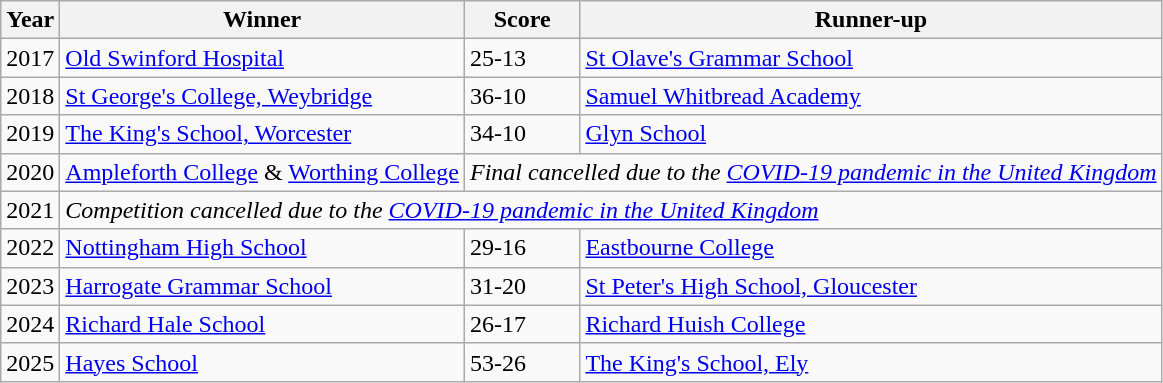<table class="wikitable">
<tr>
<th>Year</th>
<th>Winner</th>
<th>Score</th>
<th>Runner-up</th>
</tr>
<tr>
<td>2017</td>
<td><a href='#'>Old Swinford Hospital</a></td>
<td>25-13</td>
<td><a href='#'>St Olave's Grammar School</a></td>
</tr>
<tr>
<td>2018</td>
<td><a href='#'>St George's College, Weybridge</a></td>
<td>36-10</td>
<td><a href='#'>Samuel Whitbread Academy</a></td>
</tr>
<tr>
<td>2019</td>
<td><a href='#'>The King's School, Worcester</a></td>
<td>34-10</td>
<td><a href='#'>Glyn School</a></td>
</tr>
<tr>
<td>2020</td>
<td><a href='#'>Ampleforth College</a> & <a href='#'>Worthing College</a></td>
<td colspan="2"><em>Final cancelled due to the <a href='#'>COVID-19 pandemic in the United Kingdom</a></em></td>
</tr>
<tr>
<td>2021</td>
<td colspan="3"><em>Competition cancelled due to the <a href='#'>COVID-19 pandemic in the United Kingdom</a></em></td>
</tr>
<tr>
<td>2022</td>
<td><a href='#'>Nottingham High School</a></td>
<td>29-16</td>
<td><a href='#'>Eastbourne College</a></td>
</tr>
<tr>
<td>2023</td>
<td><a href='#'>Harrogate Grammar School</a></td>
<td>31-20</td>
<td><a href='#'>St Peter's High School, Gloucester</a></td>
</tr>
<tr>
<td>2024</td>
<td><a href='#'>Richard Hale School</a></td>
<td>26-17</td>
<td><a href='#'>Richard Huish College</a></td>
</tr>
<tr>
<td>2025</td>
<td><a href='#'>Hayes School</a></td>
<td>53-26</td>
<td><a href='#'>The King's School, Ely</a></td>
</tr>
</table>
